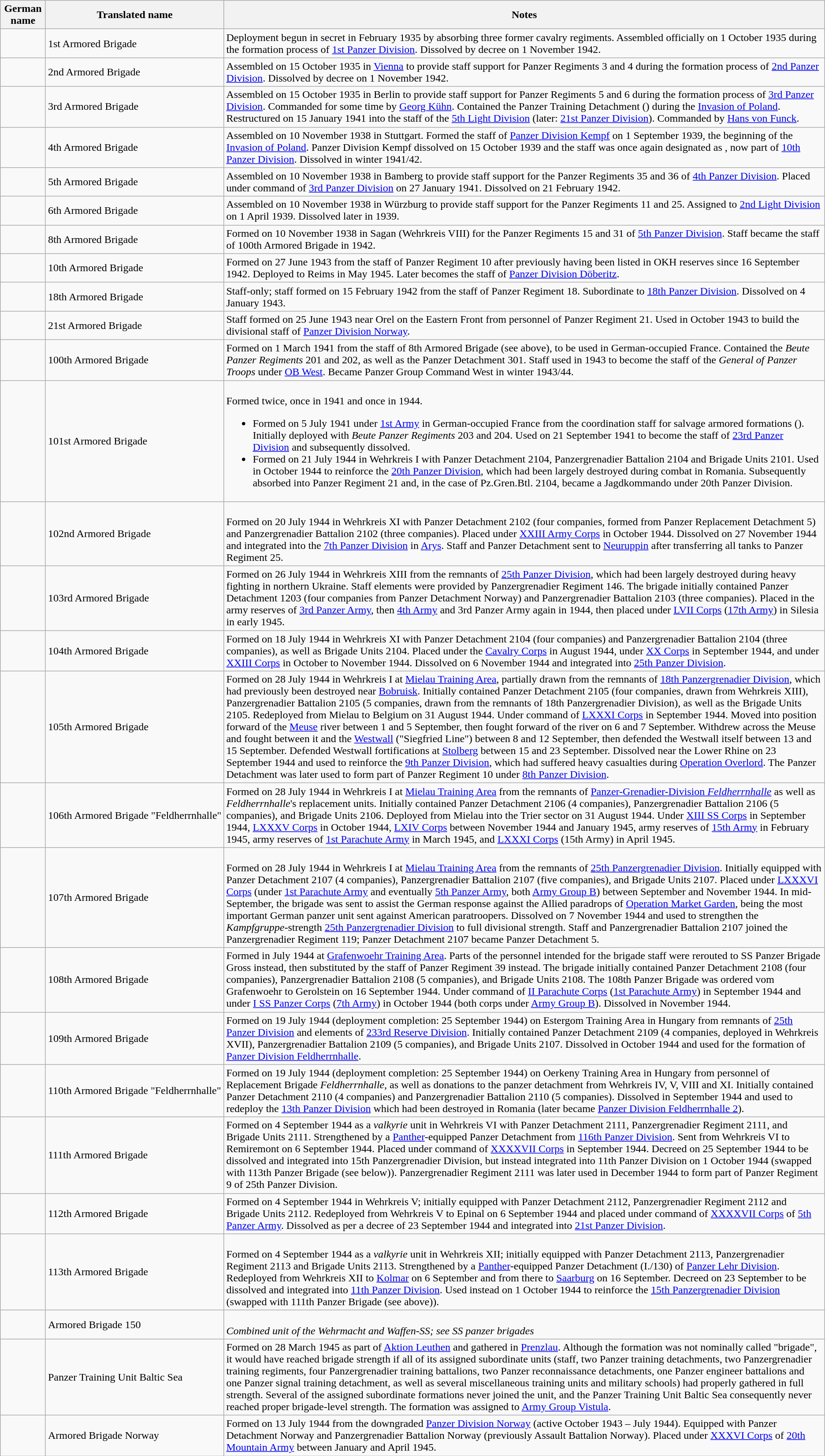<table class="wikitable">
<tr>
<th>German name</th>
<th>Translated name</th>
<th>Notes</th>
</tr>
<tr>
<td></td>
<td>1st Armored Brigade</td>
<td>Deployment begun in secret in February 1935 by absorbing three former cavalry regiments. Assembled officially on 1 October 1935 during the formation process of <a href='#'>1st Panzer Division</a>. Dissolved by decree on 1 November 1942.</td>
</tr>
<tr>
<td></td>
<td>2nd Armored Brigade</td>
<td>Assembled on 15 October 1935 in <a href='#'>Vienna</a> to provide staff support for Panzer Regiments 3 and 4 during the formation process of <a href='#'>2nd Panzer Division</a>. Dissolved by decree on 1 November 1942.</td>
</tr>
<tr>
<td></td>
<td>3rd Armored Brigade</td>
<td>Assembled on 15 October 1935 in Berlin to provide staff support for Panzer Regiments 5 and 6 during the formation process of <a href='#'>3rd Panzer Division</a>. Commanded for some time by <a href='#'>Georg Kühn</a>. Contained the Panzer Training Detachment () during the <a href='#'>Invasion of Poland</a>. Restructured on 15 January 1941 into the staff of the <a href='#'>5th Light Division</a> (later: <a href='#'>21st Panzer Division</a>). Commanded by <a href='#'>Hans von Funck</a>.</td>
</tr>
<tr>
<td></td>
<td>4th Armored Brigade</td>
<td>Assembled on 10 November 1938 in Stuttgart. Formed the staff of <a href='#'>Panzer Division Kempf</a> on 1 September 1939, the beginning of the <a href='#'>Invasion of Poland</a>. Panzer Division Kempf dissolved on 15 October 1939 and the staff was once again designated as , now part of <a href='#'>10th Panzer Division</a>. Dissolved in winter 1941/42.</td>
</tr>
<tr>
<td></td>
<td>5th Armored Brigade</td>
<td>Assembled on 10 November 1938 in Bamberg to provide staff support for the Panzer Regiments 35 and 36 of <a href='#'>4th Panzer Division</a>. Placed under command of <a href='#'>3rd Panzer Division</a> on 27 January 1941. Dissolved on 21 February 1942.</td>
</tr>
<tr>
<td></td>
<td>6th Armored Brigade</td>
<td>Assembled on 10 November 1938 in Würzburg to provide staff support for the Panzer Regiments 11 and 25. Assigned to <a href='#'>2nd Light Division</a> on 1 April 1939. Dissolved later in 1939.</td>
</tr>
<tr>
<td></td>
<td>8th Armored Brigade</td>
<td>Formed on 10 November 1938 in Sagan (Wehrkreis VIII) for the Panzer Regiments 15 and 31 of <a href='#'>5th Panzer Division</a>. Staff became the staff of 100th Armored Brigade in 1942.</td>
</tr>
<tr>
<td></td>
<td>10th Armored Brigade</td>
<td>Formed on 27 June 1943 from the staff of Panzer Regiment 10 after previously having been listed in OKH reserves since 16 September 1942. Deployed to Reims in May 1945. Later becomes the staff of <a href='#'>Panzer Division Döberitz</a>.</td>
</tr>
<tr>
<td></td>
<td>18th Armored Brigade</td>
<td>Staff-only; staff formed on 15 February 1942 from the staff of Panzer Regiment 18. Subordinate to <a href='#'>18th Panzer Division</a>. Dissolved on 4 January 1943.</td>
</tr>
<tr>
<td></td>
<td>21st Armored Brigade</td>
<td>Staff formed on 25 June 1943 near Orel on the Eastern Front from personnel of Panzer Regiment 21. Used in October 1943 to build the divisional staff of <a href='#'>Panzer Division Norway</a>.</td>
</tr>
<tr>
<td></td>
<td>100th Armored Brigade</td>
<td>Formed on 1 March 1941 from the staff of 8th Armored Brigade (see above), to be used in German-occupied France. Contained the <em>Beute Panzer Regiments</em> 201 and 202, as well as the Panzer Detachment 301. Staff used in 1943 to become the staff of the <em>General of Panzer Troops</em> under <a href='#'>OB West</a>. Became Panzer Group Command West in winter 1943/44.</td>
</tr>
<tr>
<td></td>
<td>101st Armored Brigade</td>
<td><br>Formed twice, once in 1941 and once in 1944.<ul><li>Formed on 5 July 1941 under <a href='#'>1st Army</a> in German-occupied France from the coordination staff for salvage armored formations (). Initially deployed with <em>Beute Panzer Regiments</em> 203 and 204. Used on 21 September 1941 to become the staff of <a href='#'>23rd Panzer Division</a> and subsequently dissolved.</li><li>Formed on 21 July 1944 in Wehrkreis I with Panzer Detachment 2104, Panzergrenadier Battalion 2104 and Brigade Units 2101. Used in October 1944 to reinforce the <a href='#'>20th Panzer Division</a>, which had been largely destroyed during combat in Romania. Subsequently absorbed into Panzer Regiment 21 and, in the case of Pz.Gren.Btl. 2104, became a Jagdkommando under 20th Panzer Division.</li></ul></td>
</tr>
<tr>
<td></td>
<td>102nd Armored Brigade</td>
<td><br>Formed on 20 July 1944 in Wehrkreis XI with Panzer Detachment 2102 (four companies, formed from Panzer Replacement Detachment 5) and Panzergrenadier Battalion 2102 (three companies). Placed under <a href='#'>XXIII Army Corps</a> in October 1944. Dissolved on 27 November 1944 and integrated into the <a href='#'>7th Panzer Division</a> in <a href='#'>Arys</a>. Staff and Panzer Detachment sent to <a href='#'>Neuruppin</a> after transferring all tanks to Panzer Regiment 25.</td>
</tr>
<tr>
<td></td>
<td>103rd Armored Brigade</td>
<td>Formed on 26 July 1944 in Wehrkreis XIII from the remnants of <a href='#'>25th Panzer Division</a>, which had been largely destroyed during heavy fighting in northern Ukraine. Staff elements were provided by Panzergrenadier Regiment 146. The brigade initially contained Panzer Detachment 1203 (four companies from Panzer Detachment Norway) and Panzergrenadier Battalion 2103 (three companies). Placed in the army reserves of <a href='#'>3rd Panzer Army</a>, then <a href='#'>4th Army</a> and 3rd Panzer Army again in 1944, then placed under <a href='#'>LVII Corps</a> (<a href='#'>17th Army</a>) in Silesia in early 1945.</td>
</tr>
<tr>
<td></td>
<td>104th Armored Brigade</td>
<td>Formed on 18 July 1944 in Wehrkreis XI with Panzer Detachment 2104 (four companies) and Panzergrenadier Battalion 2104 (three companies), as well as Brigade Units 2104. Placed under the <a href='#'>Cavalry Corps</a> in August 1944, under <a href='#'>XX Corps</a> in September 1944, and under <a href='#'>XXIII Corps</a> in October to November 1944. Dissolved on 6 November 1944 and integrated into <a href='#'>25th Panzer Division</a>.</td>
</tr>
<tr>
<td></td>
<td>105th Armored Brigade</td>
<td>Formed on 28 July 1944 in Wehrkreis I at <a href='#'>Mielau Training Area</a>, partially drawn from the remnants of <a href='#'>18th Panzergrenadier Division</a>, which had previously been destroyed near <a href='#'>Bobruisk</a>. Initially contained Panzer Detachment 2105 (four companies, drawn from Wehrkreis XIII), Panzergrenadier Battalion 2105 (5 companies, drawn from the remnants of 18th Panzergrenadier Division), as well as the Brigade Units 2105. Redeployed from Mielau to Belgium on 31 August 1944. Under command of <a href='#'>LXXXI Corps</a> in September 1944. Moved into position forward of the <a href='#'>Meuse</a> river between 1 and 5 September, then fought forward of the river on 6 and 7 September. Withdrew across the Meuse and fought between it and the <a href='#'>Westwall</a> ("Siegfried Line") between 8 and 12 September, then defended the Westwall itself between 13 and 15 September. Defended Westwall fortifications at <a href='#'>Stolberg</a> between 15 and 23 September. Dissolved near the Lower Rhine on 23 September 1944 and used to reinforce the <a href='#'>9th Panzer Division</a>, which had suffered heavy casualties during <a href='#'>Operation Overlord</a>. The Panzer Detachment was later used to form part of Panzer Regiment 10 under <a href='#'>8th Panzer Division</a>.</td>
</tr>
<tr>
<td style="white-space: nowrap;"></td>
<td style="white-space: nowrap;">106th Armored Brigade "Feldherrnhalle"</td>
<td>Formed on 28 July 1944 in Wehrkreis I at <a href='#'>Mielau Training Area</a> from the remnants of <a href='#'>Panzer-Grenadier-Division <em>Feldherrnhalle</em></a> as well as <em>Feldherrnhalle</em>'s replacement units. Initially contained Panzer Detachment 2106 (4 companies), Panzergrenadier Battalion 2106 (5 companies), and Brigade Units 2106. Deployed from Mielau into the Trier sector on 31 August 1944. Under <a href='#'>XIII SS Corps</a> in September 1944, <a href='#'>LXXXV Corps</a> in October 1944, <a href='#'>LXIV Corps</a> between November 1944 and January 1945, army reserves of <a href='#'>15th Army</a> in February 1945, army reserves of <a href='#'>1st Parachute Army</a> in March 1945, and <a href='#'>LXXXI Corps</a> (15th Army) in April 1945.</td>
</tr>
<tr>
<td></td>
<td>107th Armored Brigade</td>
<td><br>Formed on 28 July 1944 in Wehrkreis I at <a href='#'>Mielau Training Area</a> from the remnants of <a href='#'>25th Panzergrenadier Division</a>. Initially equipped with Panzer Detachment 2107 (4 companies), Panzergrenadier Battalion 2107 (five companies), and Brigade Units 2107. Placed under <a href='#'>LXXXVI Corps</a> (under <a href='#'>1st Parachute Army</a> and eventually <a href='#'>5th Panzer Army</a>, both <a href='#'>Army Group B</a>) between September and November 1944. In mid-September, the brigade was sent to assist the German response against the Allied paradrops of <a href='#'>Operation Market Garden</a>, being the most important German panzer unit sent against American paratroopers. Dissolved on 7 November 1944 and used to strengthen the <em>Kampfgruppe</em>-strength <a href='#'>25th Panzergrenadier Division</a> to full divisional strength. Staff and Panzergrenadier Battalion 2107 joined the Panzergrenadier Regiment 119; Panzer Detachment 2107 became Panzer Detachment 5.</td>
</tr>
<tr>
<td></td>
<td>108th Armored Brigade</td>
<td>Formed in July 1944 at <a href='#'>Grafenwoehr Training Area</a>. Parts of the personnel intended for the brigade staff were rerouted to SS Panzer Brigade Gross instead, then substituted by the staff of Panzer Regiment 39 instead. The brigade initially contained Panzer Detachment 2108 (four companies), Panzergrenadier Battalion 2108 (5 companies), and Brigade Units 2108. The 108th Panzer Brigade was ordered vom Grafenwoehr to Gerolstein on 16 September 1944. Under command of <a href='#'>II Parachute Corps</a> (<a href='#'>1st Parachute Army</a>) in September 1944 and under <a href='#'>I SS Panzer Corps</a> (<a href='#'>7th Army</a>) in October 1944 (both corps under <a href='#'>Army Group B</a>). Dissolved in November 1944.</td>
</tr>
<tr>
<td></td>
<td>109th Armored Brigade</td>
<td>Formed on 19 July 1944 (deployment completion: 25 September 1944) on Estergom Training Area in Hungary from remnants of <a href='#'>25th Panzer Division</a> and elements of <a href='#'>233rd Reserve Division</a>. Initially contained Panzer Detachment 2109 (4 companies, deployed in Wehrkreis XVII), Panzergrenadier Battalion 2109 (5 companies), and Brigade Units 2107. Dissolved in October 1944 and used for the formation of <a href='#'>Panzer Division Feldherrnhalle</a>.</td>
</tr>
<tr>
<td></td>
<td>110th Armored Brigade "Feldherrnhalle"</td>
<td>Formed on 19 July 1944 (deployment completion: 25 September 1944) on Oerkeny Training Area in Hungary from personnel of Replacement Brigade <em>Feldherrnhalle</em>, as well as donations to the panzer detachment from Wehrkreis IV, V, VIII and XI. Initially contained Panzer Detachment 2110 (4 companies) and Panzergrenadier Battalion 2110 (5 companies). Dissolved in September 1944 and used to redeploy the <a href='#'>13th Panzer Division</a> which had been destroyed in Romania (later became <a href='#'>Panzer Division Feldherrnhalle 2</a>).</td>
</tr>
<tr>
<td></td>
<td>111th Armored Brigade</td>
<td>Formed on 4 September 1944 as a <em>valkyrie</em> unit in Wehrkreis VI with Panzer Detachment 2111, Panzergrenadier Regiment 2111, and Brigade Units 2111. Strengthened by a <a href='#'>Panther</a>-equipped Panzer Detachment from <a href='#'>116th Panzer Division</a>. Sent from Wehrkreis VI to Remiremont on 6 September 1944. Placed under command of <a href='#'>XXXXVII Corps</a> in September 1944. Decreed on 25 September 1944 to be dissolved and integrated into 15th Panzergrenadier Division, but instead integrated into 11th Panzer Division on 1 October 1944 (swapped with 113th Panzer Brigade (see below)). Panzergrenadier Regiment 2111 was later used in December 1944 to form part of Panzer Regiment 9 of 25th Panzer Division.</td>
</tr>
<tr>
<td></td>
<td>112th Armored Brigade</td>
<td>Formed on 4 September 1944 in Wehrkreis V; initially equipped with Panzer Detachment 2112, Panzergrenadier Regiment 2112 and Brigade Units 2112. Redeployed from Wehrkreis V to Epinal on 6 September 1944 and placed under command of <a href='#'>XXXXVII Corps</a> of <a href='#'>5th Panzer Army</a>. Dissolved as per a decree of 23 September 1944 and integrated into <a href='#'>21st Panzer Division</a>.</td>
</tr>
<tr>
<td></td>
<td>113th Armored Brigade</td>
<td><br>Formed on 4 September 1944 as a <em>valkyrie</em> unit in Wehrkreis XII; initially equipped with Panzer Detachment 2113, Panzergrenadier Regiment 2113 and Brigade Units 2113. Strengthened by a <a href='#'>Panther</a>-equipped Panzer Detachment (I./130) of <a href='#'>Panzer Lehr Division</a>. Redeployed from Wehrkreis XII to <a href='#'>Kolmar</a> on 6 September and from there to <a href='#'>Saarburg</a> on 16 September. Decreed on 23 September to be dissolved and integrated into <a href='#'>11th Panzer Division</a>. Used instead on 1 October 1944 to reinforce the <a href='#'>15th Panzergrenadier Division</a> (swapped with 111th Panzer Brigade (see above)).</td>
</tr>
<tr>
<td></td>
<td>Armored Brigade 150</td>
<td><br><em>Combined unit of the Wehrmacht and Waffen-SS; see SS panzer brigades</em></td>
</tr>
<tr>
<td></td>
<td>Panzer Training Unit Baltic Sea</td>
<td>Formed on 28 March 1945 as part of <a href='#'>Aktion Leuthen</a> and gathered in <a href='#'>Prenzlau</a>. Although the formation was not nominally called "brigade", it would have reached brigade strength if all of its assigned subordinate units (staff, two Panzer training detachments, two Panzergrenadier training regiments, four Panzergrenadier training battalions, two Panzer reconnaissance detachments, one Panzer engineer battalions and one Panzer signal training detachment, as well as several miscellaneous training units and military schools) had properly gathered in full strength. Several of the assigned subordinate formations never joined the unit, and the Panzer Training Unit Baltic Sea consequently never reached proper brigade-level strength. The formation was assigned to <a href='#'>Army Group Vistula</a>.</td>
</tr>
<tr>
<td></td>
<td>Armored Brigade Norway</td>
<td>Formed on 13 July 1944 from the downgraded <a href='#'>Panzer Division Norway</a> (active October 1943 – July 1944). Equipped with Panzer Detachment Norway and Panzergrenadier Battalion Norway (previously Assault Battalion Norway). Placed under <a href='#'>XXXVI Corps</a> of <a href='#'>20th Mountain Army</a> between January and April 1945.</td>
</tr>
</table>
